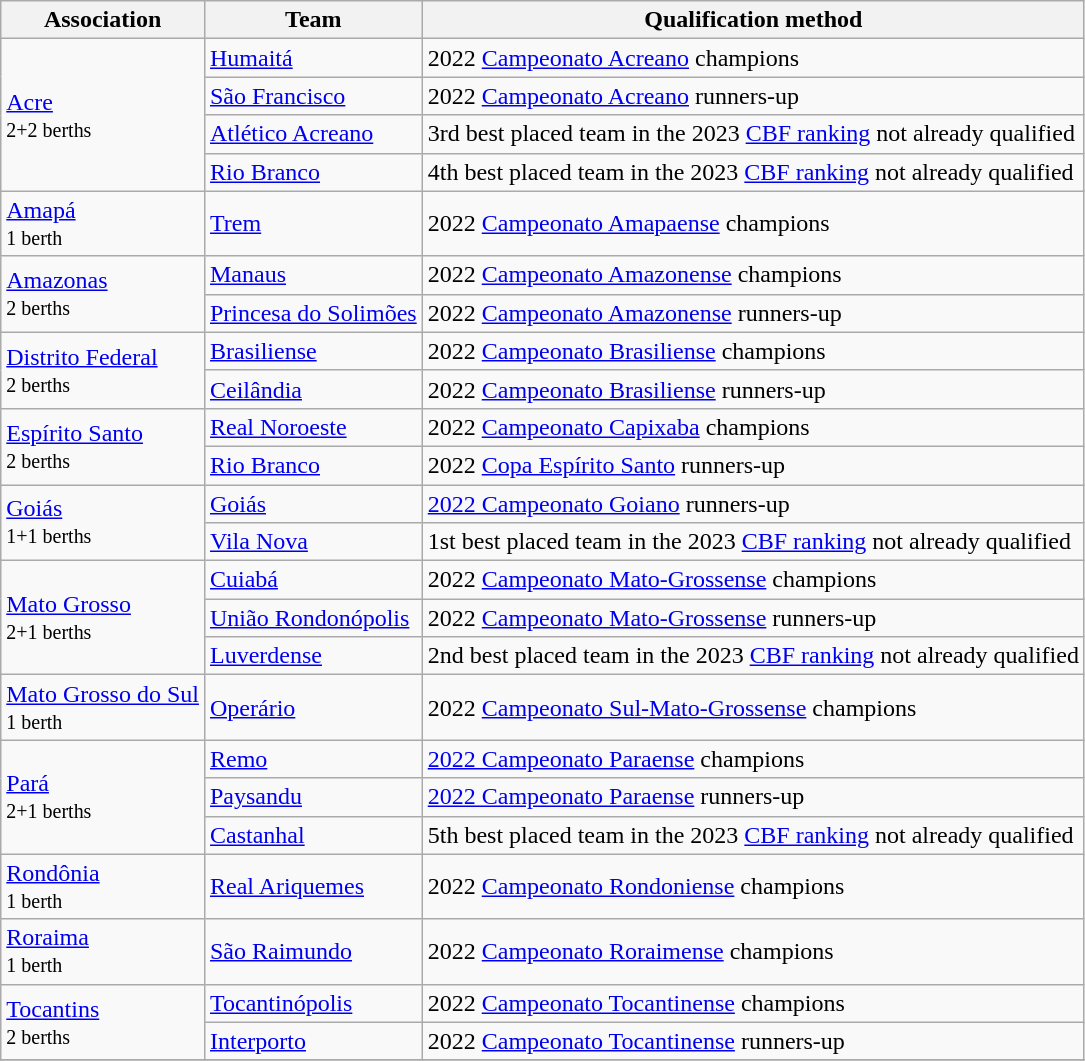<table class="wikitable">
<tr>
<th>Association</th>
<th>Team</th>
<th>Qualification method</th>
</tr>
<tr>
<td rowspan="4"> <a href='#'>Acre</a><br><small>2+2 berths</small></td>
<td><a href='#'>Humaitá</a></td>
<td>2022 <a href='#'>Campeonato Acreano</a> champions</td>
</tr>
<tr>
<td><a href='#'>São Francisco</a></td>
<td>2022 <a href='#'>Campeonato Acreano</a> runners-up</td>
</tr>
<tr>
<td><a href='#'>Atlético Acreano</a></td>
<td>3rd best placed team in the 2023 <a href='#'>CBF ranking</a> not already qualified</td>
</tr>
<tr>
<td><a href='#'>Rio Branco</a></td>
<td>4th best placed team in the 2023 <a href='#'>CBF ranking</a> not already qualified</td>
</tr>
<tr>
<td rowspan="1"> <a href='#'>Amapá</a><br><small>1 berth</small></td>
<td><a href='#'>Trem</a></td>
<td>2022 <a href='#'>Campeonato Amapaense</a> champions</td>
</tr>
<tr>
<td rowspan="2"> <a href='#'>Amazonas</a><br><small>2 berths</small></td>
<td><a href='#'>Manaus</a></td>
<td>2022 <a href='#'>Campeonato Amazonense</a> champions</td>
</tr>
<tr>
<td><a href='#'>Princesa do Solimões</a></td>
<td>2022 <a href='#'>Campeonato Amazonense</a> runners-up</td>
</tr>
<tr>
<td rowspan="2"> <a href='#'>Distrito Federal</a><br><small>2 berths</small></td>
<td><a href='#'>Brasiliense</a></td>
<td>2022 <a href='#'>Campeonato Brasiliense</a> champions</td>
</tr>
<tr>
<td><a href='#'>Ceilândia</a></td>
<td>2022 <a href='#'>Campeonato Brasiliense</a> runners-up</td>
</tr>
<tr>
<td rowspan="2"> <a href='#'>Espírito Santo</a><br><small>2 berths</small></td>
<td><a href='#'>Real Noroeste</a></td>
<td>2022 <a href='#'>Campeonato Capixaba</a> champions</td>
</tr>
<tr>
<td><a href='#'>Rio Branco</a></td>
<td>2022 <a href='#'>Copa Espírito Santo</a> runners-up</td>
</tr>
<tr>
<td rowspan="2"> <a href='#'>Goiás</a><br><small>1+1 berths</small></td>
<td><a href='#'>Goiás</a></td>
<td><a href='#'>2022 Campeonato Goiano</a> runners-up</td>
</tr>
<tr>
<td><a href='#'>Vila Nova</a></td>
<td>1st best placed team in the 2023 <a href='#'>CBF ranking</a> not already qualified</td>
</tr>
<tr>
<td rowspan="3"> <a href='#'>Mato Grosso</a><br><small>2+1 berths</small></td>
<td><a href='#'>Cuiabá</a></td>
<td>2022 <a href='#'>Campeonato Mato-Grossense</a> champions</td>
</tr>
<tr>
<td><a href='#'>União Rondonópolis</a></td>
<td>2022 <a href='#'>Campeonato Mato-Grossense</a> runners-up</td>
</tr>
<tr>
<td><a href='#'>Luverdense</a></td>
<td>2nd best placed team in the 2023 <a href='#'>CBF ranking</a> not already qualified</td>
</tr>
<tr>
<td rowspan="1"> <a href='#'>Mato Grosso do Sul</a><br><small>1 berth</small></td>
<td><a href='#'>Operário</a></td>
<td>2022 <a href='#'>Campeonato Sul-Mato-Grossense</a> champions</td>
</tr>
<tr>
<td rowspan="3"> <a href='#'>Pará</a><br><small>2+1 berths</small></td>
<td><a href='#'>Remo</a></td>
<td><a href='#'>2022 Campeonato Paraense</a> champions</td>
</tr>
<tr>
<td><a href='#'>Paysandu</a></td>
<td><a href='#'>2022 Campeonato Paraense</a> runners-up</td>
</tr>
<tr>
<td><a href='#'>Castanhal</a></td>
<td>5th best placed team in the 2023 <a href='#'>CBF ranking</a> not already qualified</td>
</tr>
<tr>
<td rowspan="1"> <a href='#'>Rondônia</a><br><small>1 berth</small></td>
<td><a href='#'>Real Ariquemes</a></td>
<td>2022 <a href='#'>Campeonato Rondoniense</a> champions</td>
</tr>
<tr>
<td rowspan="1"> <a href='#'>Roraima</a><br><small>1 berth</small></td>
<td><a href='#'>São Raimundo</a></td>
<td>2022 <a href='#'>Campeonato Roraimense</a> champions</td>
</tr>
<tr>
<td rowspan="2"> <a href='#'>Tocantins</a><br><small>2 berths</small></td>
<td><a href='#'>Tocantinópolis</a></td>
<td>2022 <a href='#'>Campeonato Tocantinense</a> champions</td>
</tr>
<tr>
<td><a href='#'>Interporto</a></td>
<td>2022 <a href='#'>Campeonato Tocantinense</a> runners-up</td>
</tr>
<tr>
</tr>
</table>
